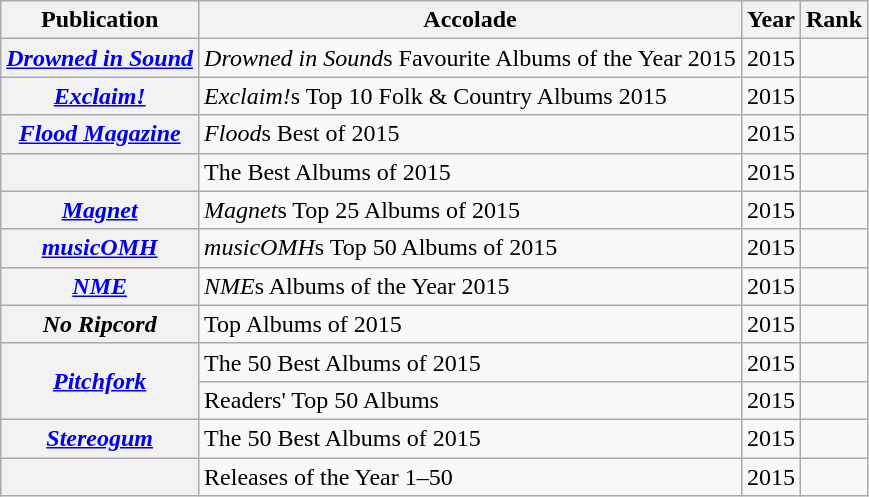<table class="wikitable sortable plainrowheaders">
<tr>
<th>Publication</th>
<th>Accolade</th>
<th>Year</th>
<th>Rank</th>
</tr>
<tr>
<th scope="row"><em><a href='#'>Drowned in Sound</a></em></th>
<td><em>Drowned in Sound</em>s Favourite Albums of the Year 2015</td>
<td>2015</td>
<td></td>
</tr>
<tr>
<th scope="row"><em><a href='#'>Exclaim!</a></em></th>
<td><em>Exclaim!</em>s Top 10 Folk & Country Albums 2015</td>
<td>2015</td>
<td></td>
</tr>
<tr>
<th scope="row"><em><a href='#'>Flood Magazine</a></em></th>
<td><em>Flood</em>s Best of 2015</td>
<td>2015</td>
<td></td>
</tr>
<tr>
<th scope="row"></th>
<td>The Best Albums of 2015</td>
<td>2015</td>
<td></td>
</tr>
<tr>
<th scope="row"><em><a href='#'>Magnet</a></em></th>
<td><em>Magnet</em>s Top 25 Albums of 2015</td>
<td>2015</td>
<td></td>
</tr>
<tr>
<th scope="row"><em><a href='#'>musicOMH</a></em></th>
<td><em>musicOMH</em>s Top 50 Albums of 2015</td>
<td>2015</td>
<td></td>
</tr>
<tr>
<th scope="row"><em><a href='#'>NME</a></em></th>
<td><em>NME</em>s Albums of the Year 2015</td>
<td>2015</td>
<td></td>
</tr>
<tr>
<th scope="row"><em>No Ripcord</em></th>
<td>Top Albums of 2015</td>
<td>2015</td>
<td></td>
</tr>
<tr>
<th scope="row" rowspan="2"><em><a href='#'>Pitchfork</a></em></th>
<td>The 50 Best Albums of 2015</td>
<td>2015</td>
<td></td>
</tr>
<tr>
<td>Readers' Top 50 Albums</td>
<td>2015</td>
<td></td>
</tr>
<tr>
<th scope="row"><em><a href='#'>Stereogum</a></em></th>
<td>The 50 Best Albums of 2015</td>
<td>2015</td>
<td></td>
</tr>
<tr>
<th scope="row"></th>
<td>Releases of the Year 1–50</td>
<td>2015</td>
<td></td>
</tr>
</table>
